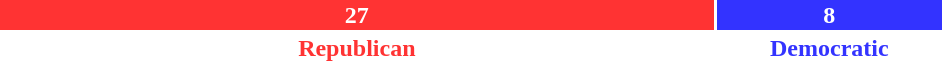<table style="width:50%">
<tr>
<td scope="row" colspan="3" style="text-align:center"></td>
</tr>
<tr>
<td scope="row" style="background:#F33; width:76%; text-align:center; color:white"><strong>27</strong><br></td>
<td style="background:#33F; width:24%; text-align:center; color:white"><strong>8</strong></td>
</tr>
<tr>
<td style="text-align:center; color:#F33"><strong>Republican</strong><br></td>
<td scope="row" style="text-align:center; color:#33F"><strong>Democratic</strong></td>
</tr>
</table>
